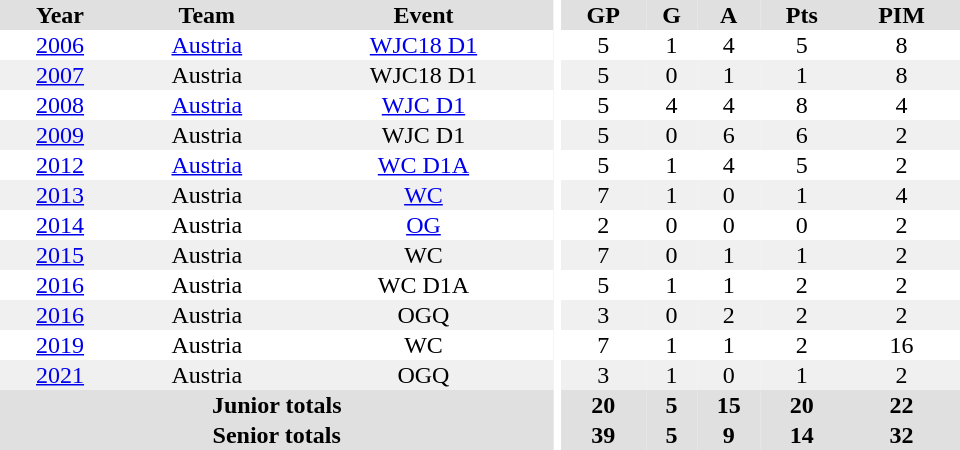<table border="0" cellpadding="1" cellspacing="0" ID="Table3" style="text-align:center; width:40em">
<tr ALIGN="center" bgcolor="#e0e0e0">
<th>Year</th>
<th>Team</th>
<th>Event</th>
<th rowspan="102" bgcolor="#ffffff"></th>
<th>GP</th>
<th>G</th>
<th>A</th>
<th>Pts</th>
<th>PIM</th>
</tr>
<tr>
<td><a href='#'>2006</a></td>
<td><a href='#'>Austria</a></td>
<td><a href='#'>WJC18 D1</a></td>
<td>5</td>
<td>1</td>
<td>4</td>
<td>5</td>
<td>8</td>
</tr>
<tr bgcolor="#f0f0f0">
<td><a href='#'>2007</a></td>
<td>Austria</td>
<td>WJC18 D1</td>
<td>5</td>
<td>0</td>
<td>1</td>
<td>1</td>
<td>8</td>
</tr>
<tr>
<td><a href='#'>2008</a></td>
<td><a href='#'>Austria</a></td>
<td><a href='#'>WJC D1</a></td>
<td>5</td>
<td>4</td>
<td>4</td>
<td>8</td>
<td>4</td>
</tr>
<tr bgcolor="#f0f0f0">
<td><a href='#'>2009</a></td>
<td>Austria</td>
<td>WJC D1</td>
<td>5</td>
<td>0</td>
<td>6</td>
<td>6</td>
<td>2</td>
</tr>
<tr>
<td><a href='#'>2012</a></td>
<td><a href='#'>Austria</a></td>
<td><a href='#'>WC D1A</a></td>
<td>5</td>
<td>1</td>
<td>4</td>
<td>5</td>
<td>2</td>
</tr>
<tr bgcolor="#f0f0f0">
<td><a href='#'>2013</a></td>
<td>Austria</td>
<td><a href='#'>WC</a></td>
<td>7</td>
<td>1</td>
<td>0</td>
<td>1</td>
<td>4</td>
</tr>
<tr>
<td><a href='#'>2014</a></td>
<td>Austria</td>
<td><a href='#'>OG</a></td>
<td>2</td>
<td>0</td>
<td>0</td>
<td>0</td>
<td>2</td>
</tr>
<tr bgcolor="#f0f0f0">
<td><a href='#'>2015</a></td>
<td>Austria</td>
<td>WC</td>
<td>7</td>
<td>0</td>
<td>1</td>
<td>1</td>
<td>2</td>
</tr>
<tr>
<td><a href='#'>2016</a></td>
<td>Austria</td>
<td>WC D1A</td>
<td>5</td>
<td>1</td>
<td>1</td>
<td>2</td>
<td>2</td>
</tr>
<tr bgcolor="#f0f0f0">
<td><a href='#'>2016</a></td>
<td>Austria</td>
<td>OGQ</td>
<td>3</td>
<td>0</td>
<td>2</td>
<td>2</td>
<td>2</td>
</tr>
<tr>
<td><a href='#'>2019</a></td>
<td>Austria</td>
<td>WC</td>
<td>7</td>
<td>1</td>
<td>1</td>
<td>2</td>
<td>16</td>
</tr>
<tr bgcolor="#f0f0f0">
<td><a href='#'>2021</a></td>
<td>Austria</td>
<td>OGQ</td>
<td>3</td>
<td>1</td>
<td>0</td>
<td>1</td>
<td>2</td>
</tr>
<tr bgcolor="#e0e0e0">
<th colspan=3>Junior totals</th>
<th>20</th>
<th>5</th>
<th>15</th>
<th>20</th>
<th>22</th>
</tr>
<tr bgcolor="#e0e0e0">
<th colspan=3>Senior totals</th>
<th>39</th>
<th>5</th>
<th>9</th>
<th>14</th>
<th>32</th>
</tr>
</table>
